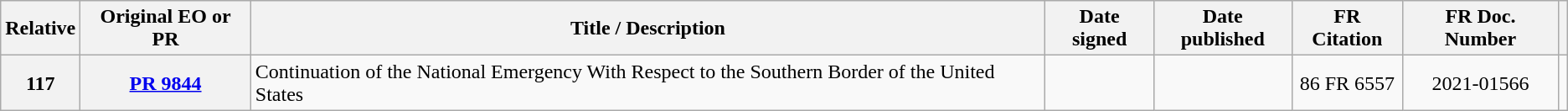<table class="wikitable sortable">
<tr style="text-align:center">
<th>Relative </th>
<th>Original EO or PR </th>
<th>Title / Description</th>
<th>Date signed</th>
<th>Date published</th>
<th>FR Citation</th>
<th>FR Doc. Number</th>
<th class="unsortable"></th>
</tr>
<tr style="text-align:center">
<th>117</th>
<th><a href='#'>PR 9844</a></th>
<td style="text-align:left">Continuation of the National Emergency With Respect to the Southern Border of the United States</td>
<td></td>
<td></td>
<td>86 FR 6557</td>
<td>2021-01566</td>
<td></td>
</tr>
</table>
